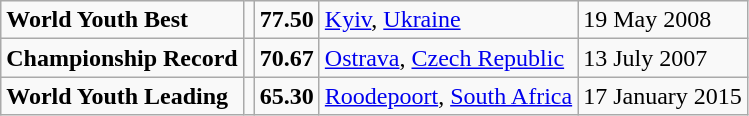<table class="wikitable">
<tr>
<td><strong>World Youth Best</strong></td>
<td></td>
<td><strong>77.50</strong></td>
<td><a href='#'>Kyiv</a>, <a href='#'>Ukraine</a></td>
<td>19 May 2008</td>
</tr>
<tr>
<td><strong>Championship Record</strong></td>
<td></td>
<td><strong>70.67</strong></td>
<td><a href='#'>Ostrava</a>, <a href='#'>Czech Republic</a></td>
<td>13 July 2007</td>
</tr>
<tr>
<td><strong>World Youth Leading</strong></td>
<td></td>
<td><strong>65.30</strong></td>
<td><a href='#'>Roodepoort</a>, <a href='#'>South Africa</a></td>
<td>17 January 2015</td>
</tr>
</table>
